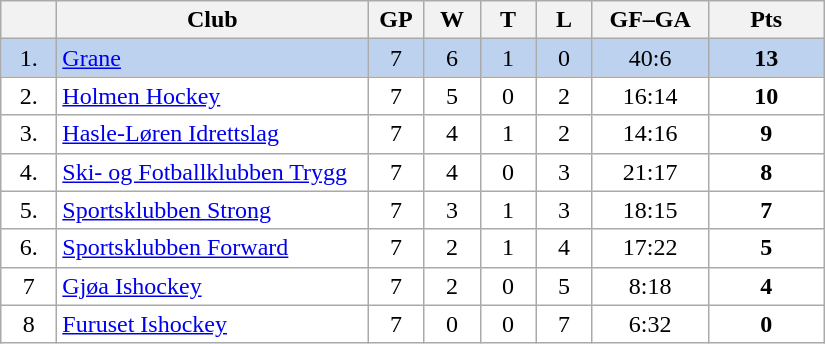<table class="wikitable">
<tr>
<th width="30"></th>
<th width="200">Club</th>
<th width="30">GP</th>
<th width="30">W</th>
<th width="30">T</th>
<th width="30">L</th>
<th width="70">GF–GA</th>
<th width="70">Pts</th>
</tr>
<tr bgcolor="#BCD2EE" align="center">
<td>1.</td>
<td align="left"><a href='#'>Grane</a></td>
<td>7</td>
<td>6</td>
<td>1</td>
<td>0</td>
<td>40:6</td>
<td><strong>13</strong></td>
</tr>
<tr bgcolor="#FFFFFF" align="center">
<td>2.</td>
<td align="left"><a href='#'>Holmen Hockey</a></td>
<td>7</td>
<td>5</td>
<td>0</td>
<td>2</td>
<td>16:14</td>
<td><strong>10</strong></td>
</tr>
<tr bgcolor="#FFFFFF" align="center">
<td>3.</td>
<td align="left"><a href='#'>Hasle-Løren Idrettslag</a></td>
<td>7</td>
<td>4</td>
<td>1</td>
<td>2</td>
<td>14:16</td>
<td><strong>9</strong></td>
</tr>
<tr bgcolor="#FFFFFF" align="center">
<td>4.</td>
<td align="left"><a href='#'>Ski- og Fotballklubben Trygg</a></td>
<td>7</td>
<td>4</td>
<td>0</td>
<td>3</td>
<td>21:17</td>
<td><strong>8</strong></td>
</tr>
<tr bgcolor="#FFFFFF" align="center">
<td>5.</td>
<td align="left"><a href='#'>Sportsklubben Strong</a></td>
<td>7</td>
<td>3</td>
<td>1</td>
<td>3</td>
<td>18:15</td>
<td><strong>7</strong></td>
</tr>
<tr bgcolor="#FFFFFF" align="center">
<td>6.</td>
<td align="left"><a href='#'>Sportsklubben Forward</a></td>
<td>7</td>
<td>2</td>
<td>1</td>
<td>4</td>
<td>17:22</td>
<td><strong>5</strong></td>
</tr>
<tr bgcolor="#FFFFFF" align="center">
<td>7</td>
<td align="left"><a href='#'>Gjøa Ishockey</a></td>
<td>7</td>
<td>2</td>
<td>0</td>
<td>5</td>
<td>8:18</td>
<td><strong>4</strong></td>
</tr>
<tr bgcolor="#FFFFFF" align="center">
<td>8</td>
<td align="left"><a href='#'>Furuset Ishockey</a></td>
<td>7</td>
<td>0</td>
<td>0</td>
<td>7</td>
<td>6:32</td>
<td><strong>0</strong></td>
</tr>
</table>
